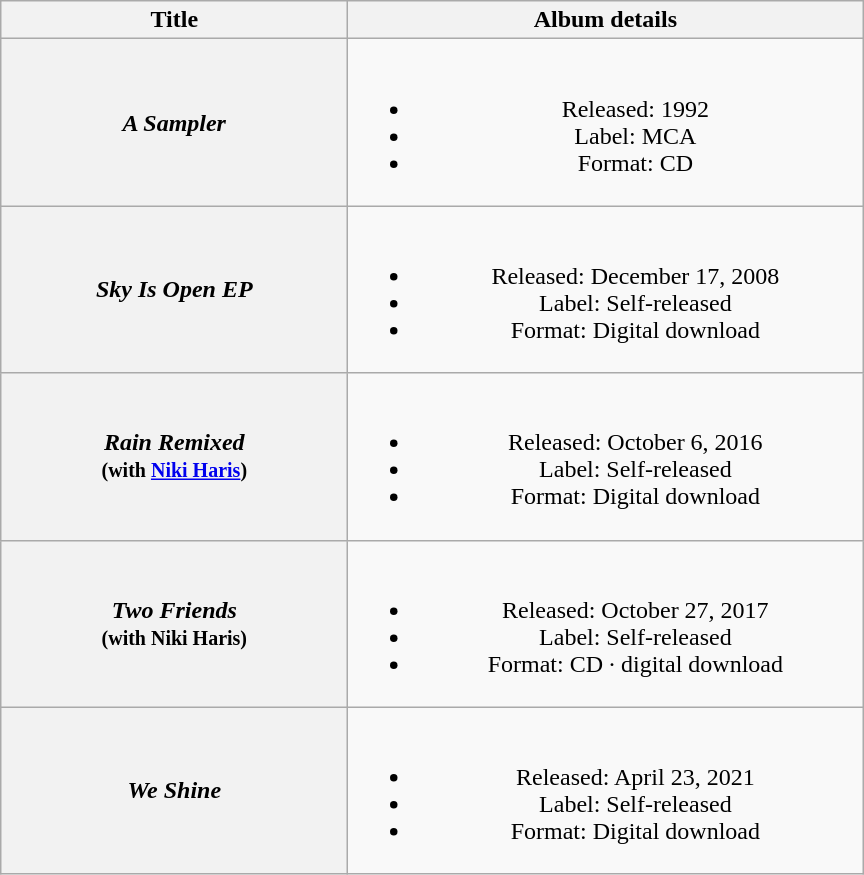<table class="wikitable plainrowheaders" style="text-align:center;">
<tr>
<th scope="col" style="width:14em;">Title</th>
<th scope="col" style="width:21em;">Album details</th>
</tr>
<tr>
<th scope="row"><em>A Sampler</em></th>
<td><br><ul><li>Released: 1992</li><li>Label: MCA</li><li>Format: CD</li></ul></td>
</tr>
<tr>
<th scope="row"><em>Sky Is Open EP</em></th>
<td><br><ul><li>Released: December 17, 2008</li><li>Label: Self-released</li><li>Format: Digital download</li></ul></td>
</tr>
<tr>
<th scope="row"><em>Rain Remixed</em><br><small>(with <a href='#'>Niki Haris</a>)</small></th>
<td><br><ul><li>Released: October 6, 2016</li><li>Label: Self-released</li><li>Format: Digital download</li></ul></td>
</tr>
<tr>
<th scope="row"><em>Two Friends</em><br><small>(with Niki Haris)</small></th>
<td><br><ul><li>Released: October 27, 2017</li><li>Label: Self-released</li><li>Format: CD · digital download</li></ul></td>
</tr>
<tr>
<th scope="row"><em>We Shine</em></th>
<td><br><ul><li>Released: April 23, 2021</li><li>Label: Self-released</li><li>Format: Digital download</li></ul></td>
</tr>
</table>
